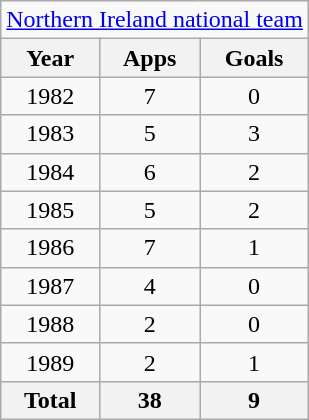<table class="wikitable" style="text-align:center">
<tr>
<td colspan=3><a href='#'>Northern Ireland national team</a></td>
</tr>
<tr>
<th>Year</th>
<th>Apps</th>
<th>Goals</th>
</tr>
<tr>
<td>1982</td>
<td>7</td>
<td>0</td>
</tr>
<tr>
<td>1983</td>
<td>5</td>
<td>3</td>
</tr>
<tr>
<td>1984</td>
<td>6</td>
<td>2</td>
</tr>
<tr>
<td>1985</td>
<td>5</td>
<td>2</td>
</tr>
<tr>
<td>1986</td>
<td>7</td>
<td>1</td>
</tr>
<tr>
<td>1987</td>
<td>4</td>
<td>0</td>
</tr>
<tr>
<td>1988</td>
<td>2</td>
<td>0</td>
</tr>
<tr>
<td>1989</td>
<td>2</td>
<td>1</td>
</tr>
<tr>
<th>Total</th>
<th>38</th>
<th>9</th>
</tr>
</table>
